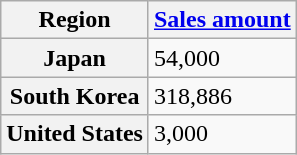<table class="wikitable sortable plainrowheaders">
<tr>
<th scope="col">Region</th>
<th scope="col"><a href='#'>Sales amount</a></th>
</tr>
<tr>
<th scope="row">Japan</th>
<td>54,000</td>
</tr>
<tr>
<th scope="row">South Korea</th>
<td>318,886</td>
</tr>
<tr>
<th scope="row">United States</th>
<td>3,000</td>
</tr>
</table>
